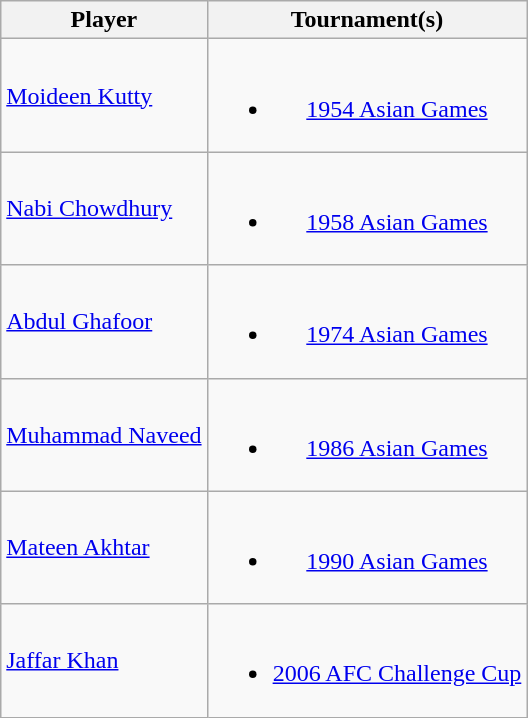<table class="wikitable" style="text-align: center;">
<tr>
<th>Player</th>
<th>Tournament(s)</th>
</tr>
<tr>
<td style="text-align:left;"><a href='#'>Moideen Kutty</a></td>
<td><br><ul><li><a href='#'>1954 Asian Games</a></li></ul></td>
</tr>
<tr>
<td style="text-align:left;"><a href='#'>Nabi Chowdhury</a></td>
<td><br><ul><li><a href='#'>1958 Asian Games</a></li></ul></td>
</tr>
<tr>
<td style="text-align:left;"><a href='#'>Abdul Ghafoor</a></td>
<td><br><ul><li><a href='#'>1974 Asian Games</a></li></ul></td>
</tr>
<tr>
<td style="text-align:left;"><a href='#'>Muhammad Naveed</a></td>
<td><br><ul><li><a href='#'>1986 Asian Games</a></li></ul></td>
</tr>
<tr>
<td style="text-align:left;"><a href='#'>Mateen Akhtar</a></td>
<td><br><ul><li><a href='#'>1990 Asian Games</a></li></ul></td>
</tr>
<tr>
<td style="text-align:left;"><a href='#'>Jaffar Khan</a></td>
<td><br><ul><li><a href='#'>2006 AFC Challenge Cup</a></li></ul></td>
</tr>
</table>
